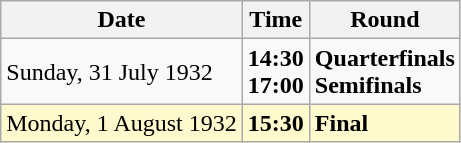<table class="wikitable">
<tr>
<th>Date</th>
<th>Time</th>
<th>Round</th>
</tr>
<tr>
<td>Sunday, 31 July 1932</td>
<td><strong>14:30</strong><br><strong>17:00</strong></td>
<td><strong>Quarterfinals</strong><br><strong>Semifinals</strong></td>
</tr>
<tr style=background:lemonchiffon>
<td>Monday, 1 August 1932</td>
<td><strong>15:30</strong></td>
<td><strong>Final</strong></td>
</tr>
</table>
